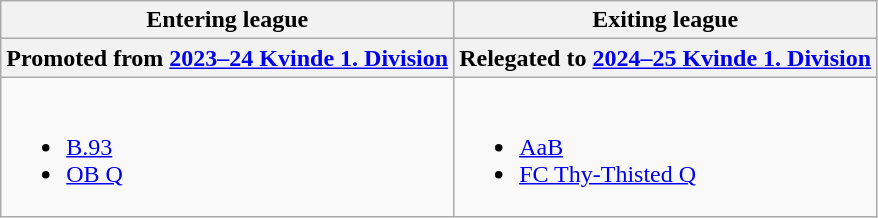<table class="wikitable">
<tr>
<th>Entering league</th>
<th>Exiting league</th>
</tr>
<tr>
<th>Promoted from <a href='#'>2023–24 Kvinde 1. Division</a></th>
<th>Relegated to <a href='#'>2024–25 Kvinde 1. Division</a></th>
</tr>
<tr style="vertical-align:top;">
<td><br><ul><li><a href='#'>B.93</a></li><li><a href='#'>OB Q</a></li></ul></td>
<td><br><ul><li><a href='#'>AaB</a></li><li><a href='#'>FC Thy-Thisted Q</a></li></ul></td>
</tr>
</table>
